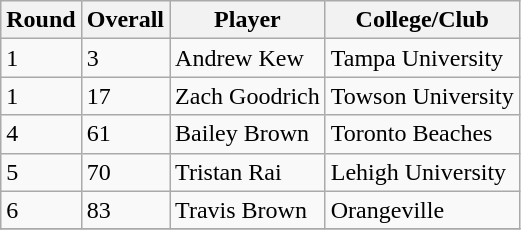<table class="wikitable">
<tr>
<th>Round</th>
<th>Overall</th>
<th>Player</th>
<th>College/Club</th>
</tr>
<tr>
<td>1</td>
<td>3</td>
<td>Andrew Kew</td>
<td>Tampa University</td>
</tr>
<tr>
<td>1</td>
<td>17</td>
<td>Zach Goodrich</td>
<td>Towson University</td>
</tr>
<tr>
<td>4</td>
<td>61</td>
<td>Bailey Brown</td>
<td>Toronto Beaches</td>
</tr>
<tr>
<td>5</td>
<td>70</td>
<td>Tristan Rai</td>
<td>Lehigh University</td>
</tr>
<tr>
<td>6</td>
<td>83</td>
<td>Travis Brown</td>
<td>Orangeville</td>
</tr>
<tr>
</tr>
</table>
